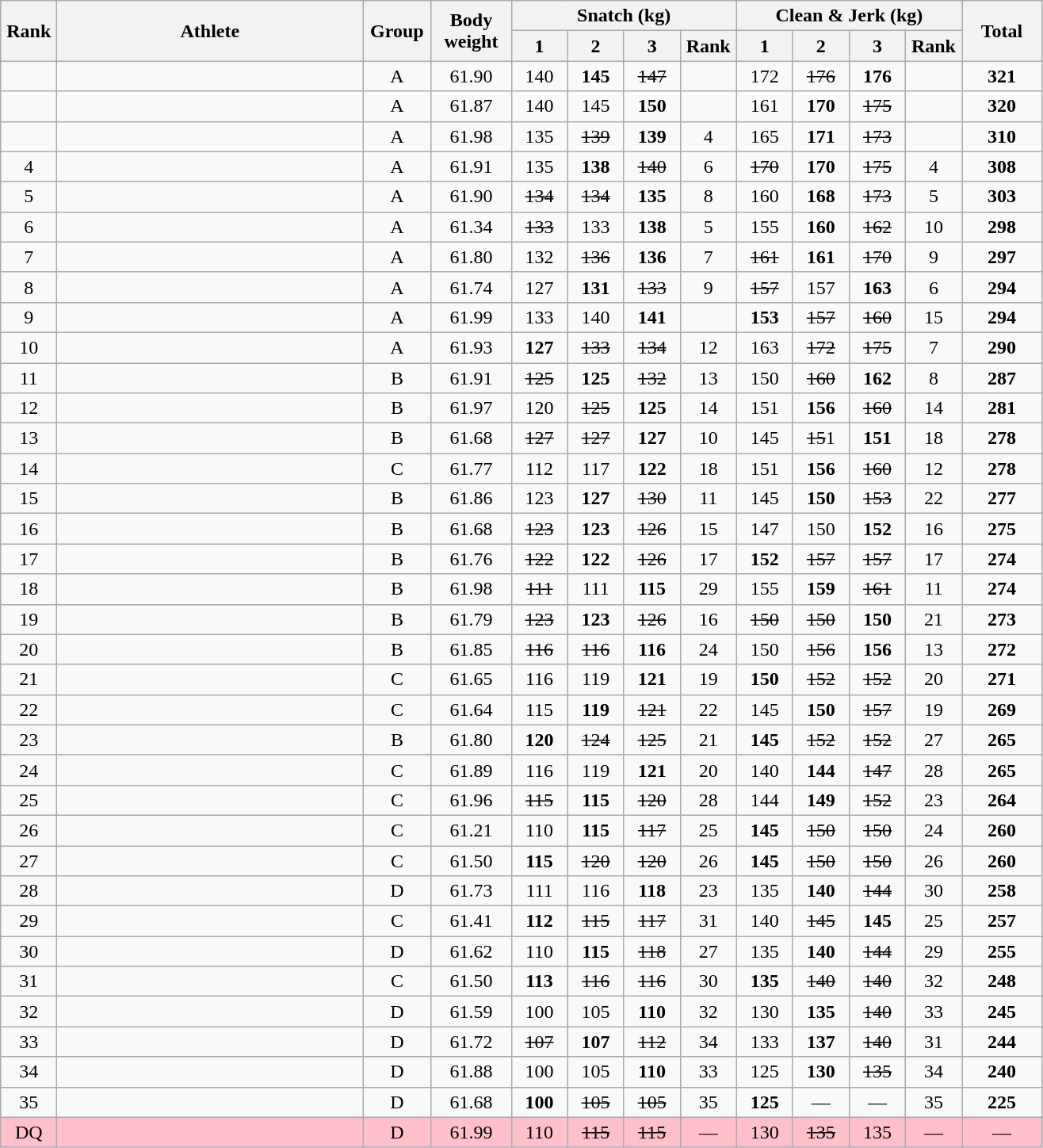<table class = "wikitable" style="text-align:center;">
<tr>
<th rowspan=2 width=40>Rank</th>
<th rowspan=2 width=250>Athlete</th>
<th rowspan=2 width=50>Group</th>
<th rowspan=2 width=60>Body weight</th>
<th colspan=4>Snatch (kg)</th>
<th colspan=4>Clean & Jerk (kg)</th>
<th rowspan=2 width=60>Total</th>
</tr>
<tr>
<th width=40>1</th>
<th width=40>2</th>
<th width=40>3</th>
<th width=40>Rank</th>
<th width=40>1</th>
<th width=40>2</th>
<th width=40>3</th>
<th width=40>Rank</th>
</tr>
<tr>
<td></td>
<td align=left></td>
<td>A</td>
<td>61.90</td>
<td>140</td>
<td><strong>145</strong></td>
<td><s>147</s></td>
<td></td>
<td>172</td>
<td><s>176</s></td>
<td><strong>176</strong></td>
<td></td>
<td><strong>321</strong></td>
</tr>
<tr>
<td></td>
<td align=left></td>
<td>A</td>
<td>61.87</td>
<td>140</td>
<td>145</td>
<td><strong>150</strong></td>
<td></td>
<td>161</td>
<td><strong>170</strong></td>
<td><s>175</s></td>
<td></td>
<td><strong>320</strong></td>
</tr>
<tr>
<td></td>
<td align=left></td>
<td>A</td>
<td>61.98</td>
<td>135</td>
<td><s>139</s></td>
<td><strong>139</strong></td>
<td>4</td>
<td>165</td>
<td><strong>171</strong></td>
<td><s>173</s></td>
<td></td>
<td><strong>310</strong></td>
</tr>
<tr>
<td>4</td>
<td align=left></td>
<td>A</td>
<td>61.91</td>
<td>135</td>
<td><strong>138</strong></td>
<td><s>140</s></td>
<td>6</td>
<td><s>170</s></td>
<td><strong>170</strong></td>
<td><s>175</s></td>
<td>4</td>
<td><strong>308</strong></td>
</tr>
<tr>
<td>5</td>
<td align=left></td>
<td>A</td>
<td>61.90</td>
<td><s>134</s></td>
<td><s>134</s></td>
<td><strong>135</strong></td>
<td>8</td>
<td>160</td>
<td><strong>168</strong></td>
<td><s>173</s></td>
<td>5</td>
<td><strong>303</strong></td>
</tr>
<tr>
<td>6</td>
<td align=left></td>
<td>A</td>
<td>61.34</td>
<td><s>133</s></td>
<td>133</td>
<td><strong>138</strong></td>
<td>5</td>
<td>155</td>
<td><strong>160</strong></td>
<td><s>162</s></td>
<td>10</td>
<td><strong>298</strong></td>
</tr>
<tr>
<td>7</td>
<td align=left></td>
<td>A</td>
<td>61.80</td>
<td>132</td>
<td><s>136</s></td>
<td><strong>136</strong></td>
<td>7</td>
<td><s>161</s></td>
<td><strong>161</strong></td>
<td><s>170</s></td>
<td>9</td>
<td><strong>297</strong></td>
</tr>
<tr>
<td>8</td>
<td align=left></td>
<td>A</td>
<td>61.74</td>
<td>127</td>
<td><strong>131</strong></td>
<td><s>133</s></td>
<td>9</td>
<td><s>157</s></td>
<td>157</td>
<td><strong>163</strong></td>
<td>6</td>
<td><strong>294</strong></td>
</tr>
<tr>
<td>9</td>
<td align=left></td>
<td>A</td>
<td>61.99</td>
<td>133</td>
<td>140</td>
<td><strong>141</strong></td>
<td></td>
<td><strong>153</strong></td>
<td><s>157</s></td>
<td><s>160</s></td>
<td>15</td>
<td><strong>294</strong></td>
</tr>
<tr>
<td>10</td>
<td align=left></td>
<td>A</td>
<td>61.93</td>
<td><strong>127</strong></td>
<td><s>133</s></td>
<td><s>134</s></td>
<td>12</td>
<td>163</td>
<td><s>172</s></td>
<td><s>175</s></td>
<td>7</td>
<td><strong>290</strong></td>
</tr>
<tr>
<td>11</td>
<td align=left></td>
<td>B</td>
<td>61.91</td>
<td><s>125</s></td>
<td><strong>125</strong></td>
<td><s>132</s></td>
<td>13</td>
<td>150</td>
<td><s>160</s></td>
<td><strong>162</strong></td>
<td>8</td>
<td><strong>287</strong></td>
</tr>
<tr>
<td>12</td>
<td align=left></td>
<td>B</td>
<td>61.97</td>
<td>120</td>
<td><s>125</s></td>
<td><strong>125</strong></td>
<td>14</td>
<td>151</td>
<td><strong>156</strong></td>
<td><s>160</s></td>
<td>14</td>
<td><strong>281</strong></td>
</tr>
<tr>
<td>13</td>
<td align=left></td>
<td>B</td>
<td>61.68</td>
<td><s>127</s></td>
<td><s>127</s></td>
<td><strong>127</strong></td>
<td>10</td>
<td>145</td>
<td><s>15</s>1</td>
<td><strong>151</strong></td>
<td>18</td>
<td><strong>278</strong></td>
</tr>
<tr>
<td>14</td>
<td align=left></td>
<td>C</td>
<td>61.77</td>
<td>112</td>
<td>117</td>
<td><strong>122</strong></td>
<td>18</td>
<td>151</td>
<td><strong>156</strong></td>
<td><s>160</s></td>
<td>12</td>
<td><strong>278</strong></td>
</tr>
<tr>
<td>15</td>
<td align=left></td>
<td>B</td>
<td>61.86</td>
<td>123</td>
<td><strong>127</strong></td>
<td><s>130</s></td>
<td>11</td>
<td>145</td>
<td><strong>150</strong></td>
<td><s>153</s></td>
<td>22</td>
<td><strong>277</strong></td>
</tr>
<tr>
<td>16</td>
<td align=left></td>
<td>B</td>
<td>61.68</td>
<td><s>123</s></td>
<td><strong>123</strong></td>
<td><s>126</s></td>
<td>15</td>
<td>147</td>
<td>150</td>
<td><strong>152</strong></td>
<td>16</td>
<td><strong>275</strong></td>
</tr>
<tr>
<td>17</td>
<td align=left></td>
<td>B</td>
<td>61.76</td>
<td><s>122</s></td>
<td><strong>122</strong></td>
<td><s>126</s></td>
<td>17</td>
<td><strong>152</strong></td>
<td><s>157</s></td>
<td><s>157</s></td>
<td>17</td>
<td><strong>274</strong></td>
</tr>
<tr>
<td>18</td>
<td align=left></td>
<td>B</td>
<td>61.98</td>
<td><s>111</s></td>
<td>111</td>
<td><strong>115</strong></td>
<td>29</td>
<td>155</td>
<td><strong>159</strong></td>
<td><s>161</s></td>
<td>11</td>
<td><strong>274</strong></td>
</tr>
<tr>
<td>19</td>
<td align=left></td>
<td>B</td>
<td>61.79</td>
<td><s>123</s></td>
<td><strong>123</strong></td>
<td><s>126</s></td>
<td>16</td>
<td><s>150</s></td>
<td><s>150</s></td>
<td><strong>150</strong></td>
<td>21</td>
<td><strong>273</strong></td>
</tr>
<tr>
<td>20</td>
<td align=left></td>
<td>B</td>
<td>61.85</td>
<td><s>116</s></td>
<td><s>116</s></td>
<td><strong>116</strong></td>
<td>24</td>
<td>150</td>
<td><s>156</s></td>
<td><strong>156</strong></td>
<td>13</td>
<td><strong>272</strong></td>
</tr>
<tr>
<td>21</td>
<td align=left></td>
<td>C</td>
<td>61.65</td>
<td>116</td>
<td>119</td>
<td><strong>121</strong></td>
<td>19</td>
<td><strong>150</strong></td>
<td><s>152</s></td>
<td><s>152</s></td>
<td>20</td>
<td><strong>271</strong></td>
</tr>
<tr>
<td>22</td>
<td align=left></td>
<td>C</td>
<td>61.64</td>
<td>115</td>
<td><strong>119</strong></td>
<td><s>121</s></td>
<td>22</td>
<td>145</td>
<td><strong>150</strong></td>
<td><s>157</s></td>
<td>19</td>
<td><strong>269</strong></td>
</tr>
<tr>
<td>23</td>
<td align=left></td>
<td>B</td>
<td>61.80</td>
<td><strong>120</strong></td>
<td><s>124</s></td>
<td><s>125</s></td>
<td>21</td>
<td><strong>145</strong></td>
<td><s>152</s></td>
<td><s>152</s></td>
<td>27</td>
<td><strong>265</strong></td>
</tr>
<tr>
<td>24</td>
<td align=left></td>
<td>C</td>
<td>61.89</td>
<td>116</td>
<td>119</td>
<td><strong>121</strong></td>
<td>20</td>
<td>140</td>
<td><strong>144</strong></td>
<td><s>147</s></td>
<td>28</td>
<td><strong>265</strong></td>
</tr>
<tr>
<td>25</td>
<td align=left></td>
<td>C</td>
<td>61.96</td>
<td><s>115</s></td>
<td><strong>115</strong></td>
<td><s>120</s></td>
<td>28</td>
<td>144</td>
<td><strong>149</strong></td>
<td><s>152</s></td>
<td>23</td>
<td><strong>264</strong></td>
</tr>
<tr>
<td>26</td>
<td align=left></td>
<td>C</td>
<td>61.21</td>
<td>110</td>
<td><strong>115</strong></td>
<td><s>117</s></td>
<td>25</td>
<td><strong>145</strong></td>
<td><s>150</s></td>
<td><s>150</s></td>
<td>24</td>
<td><strong>260</strong></td>
</tr>
<tr>
<td>27</td>
<td align=left></td>
<td>C</td>
<td>61.50</td>
<td><strong>115</strong></td>
<td><s>120</s></td>
<td><s>120</s></td>
<td>26</td>
<td><strong>145</strong></td>
<td><s>150</s></td>
<td><s>150</s></td>
<td>26</td>
<td><strong>260</strong></td>
</tr>
<tr>
<td>28</td>
<td align=left></td>
<td>D</td>
<td>61.73</td>
<td>111</td>
<td>116</td>
<td><strong>118</strong></td>
<td>23</td>
<td>135</td>
<td><strong>140</strong></td>
<td><s>144 </s></td>
<td>30</td>
<td><strong>258</strong></td>
</tr>
<tr>
<td>29</td>
<td align=left></td>
<td>C</td>
<td>61.41</td>
<td><strong>112</strong></td>
<td><s>115</s></td>
<td><s>117</s></td>
<td>31</td>
<td>140</td>
<td><s>145</s></td>
<td><strong>145</strong></td>
<td>25</td>
<td><strong>257</strong></td>
</tr>
<tr>
<td>30</td>
<td align=left></td>
<td>D</td>
<td>61.62</td>
<td>110</td>
<td><strong>115</strong></td>
<td><s>118 </s></td>
<td>27</td>
<td>135</td>
<td><strong>140</strong></td>
<td><s>144 </s></td>
<td>29</td>
<td><strong>255</strong></td>
</tr>
<tr>
<td>31</td>
<td align=left></td>
<td>C</td>
<td>61.50</td>
<td><strong>113</strong></td>
<td><s>116</s></td>
<td><s>116</s></td>
<td>30</td>
<td><strong>135</strong></td>
<td><s>140</s></td>
<td><s>140</s></td>
<td>32</td>
<td><strong>248</strong></td>
</tr>
<tr>
<td>32</td>
<td align=left></td>
<td>D</td>
<td>61.59</td>
<td>100</td>
<td>105</td>
<td><strong>110</strong></td>
<td>32</td>
<td>130</td>
<td><strong>135</strong></td>
<td><s>140 </s></td>
<td>33</td>
<td><strong>245</strong></td>
</tr>
<tr>
<td>33</td>
<td align=left></td>
<td>D</td>
<td>61.72</td>
<td><s>107 </s></td>
<td><strong>107</strong></td>
<td><s>112 </s></td>
<td>34</td>
<td>133</td>
<td><strong>137</strong></td>
<td><s>140 </s></td>
<td>31</td>
<td><strong>244</strong></td>
</tr>
<tr>
<td>34</td>
<td align=left></td>
<td>D</td>
<td>61.88</td>
<td>100</td>
<td>105</td>
<td><strong>110</strong></td>
<td>33</td>
<td>125</td>
<td><strong>130</strong></td>
<td><s>135 </s></td>
<td>34</td>
<td><strong>240</strong></td>
</tr>
<tr>
<td>35</td>
<td align=left></td>
<td>D</td>
<td>61.68</td>
<td><strong>100</strong></td>
<td><s>105 </s></td>
<td><s>105 </s></td>
<td>35</td>
<td><strong>125</strong></td>
<td>—</td>
<td>—</td>
<td>35</td>
<td><strong>225</strong></td>
</tr>
<tr bgcolor=pink>
<td>DQ</td>
<td align=left></td>
<td>D</td>
<td>61.99</td>
<td>110</td>
<td><s>115 </s></td>
<td><s>115 </s></td>
<td>—</td>
<td>130</td>
<td><s>135 </s></td>
<td>135</td>
<td>—</td>
<td>—</td>
</tr>
</table>
